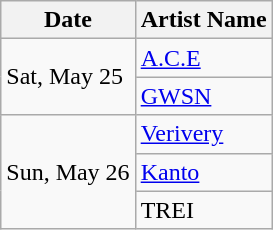<table class="wikitable">
<tr>
<th>Date</th>
<th>Artist Name</th>
</tr>
<tr>
<td rowspan="2">Sat, May 25</td>
<td><a href='#'>A.C.E</a></td>
</tr>
<tr>
<td><a href='#'>GWSN</a></td>
</tr>
<tr>
<td rowspan="3">Sun, May 26</td>
<td><a href='#'>Verivery</a></td>
</tr>
<tr>
<td><a href='#'>Kanto</a></td>
</tr>
<tr>
<td>TREI</td>
</tr>
</table>
